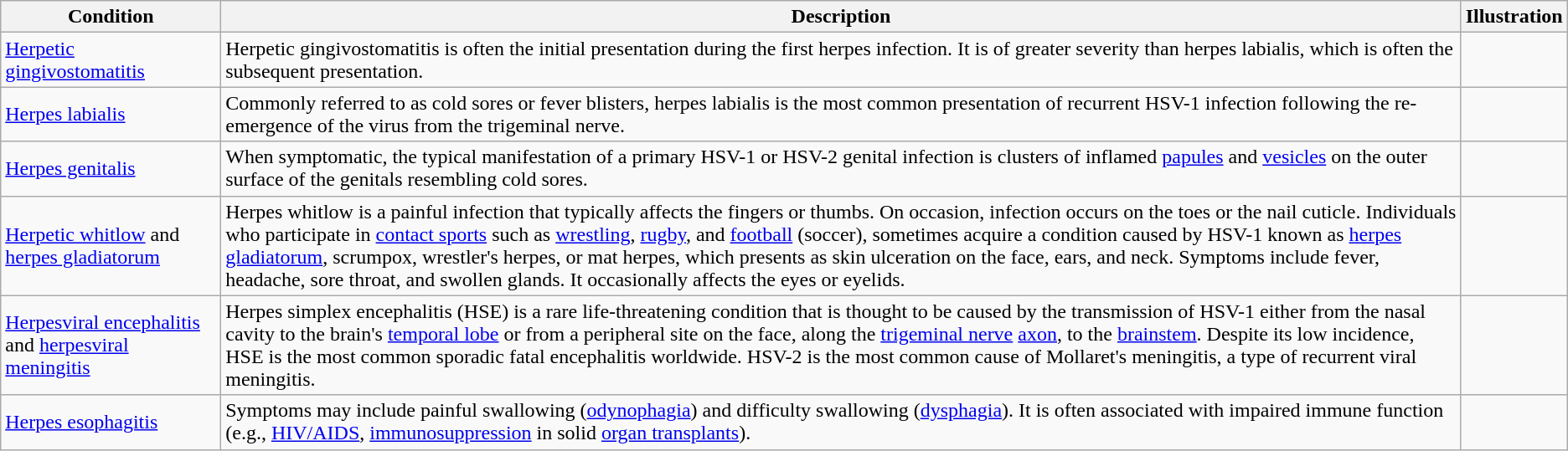<table class="wikitable">
<tr>
<th>Condition</th>
<th>Description</th>
<th>Illustration</th>
</tr>
<tr>
<td><a href='#'>Herpetic gingivostomatitis</a></td>
<td>Herpetic gingivostomatitis is often the initial presentation during the first herpes infection.  It is of greater severity than herpes labialis, which is often the subsequent presentation.</td>
<td></td>
</tr>
<tr>
<td><a href='#'>Herpes labialis</a></td>
<td>Commonly referred to as cold sores or fever blisters, herpes labialis is the most common presentation of recurrent HSV-1 infection following the re-emergence of the virus from the trigeminal nerve.</td>
<td></td>
</tr>
<tr>
<td><a href='#'>Herpes genitalis</a></td>
<td>When symptomatic, the typical manifestation of a primary HSV-1 or HSV-2 genital infection is clusters of inflamed <a href='#'>papules</a> and <a href='#'>vesicles</a> on the outer surface of the genitals resembling cold sores.</td>
<td></td>
</tr>
<tr>
<td><a href='#'>Herpetic whitlow</a> and <a href='#'>herpes gladiatorum</a></td>
<td>Herpes whitlow is a painful infection that typically affects the fingers or thumbs.  On occasion, infection occurs on the toes or the nail cuticle.  Individuals who participate in <a href='#'>contact sports</a> such as <a href='#'>wrestling</a>, <a href='#'>rugby</a>, and <a href='#'>football</a> (soccer), sometimes acquire a condition caused by HSV-1 known as <a href='#'>herpes gladiatorum</a>, scrumpox, wrestler's herpes, or mat herpes, which presents as skin ulceration on the face, ears, and neck. Symptoms include fever, headache, sore throat, and swollen glands.  It occasionally affects the eyes or eyelids.</td>
<td></td>
</tr>
<tr>
<td><a href='#'>Herpesviral encephalitis</a> and <a href='#'>herpesviral meningitis</a></td>
<td>Herpes simplex encephalitis (HSE) is a rare life-threatening condition that is thought to be caused by the transmission of HSV-1 either from the nasal cavity to the brain's <a href='#'>temporal lobe</a> or from a peripheral site on the face, along the <a href='#'>trigeminal nerve</a> <a href='#'>axon</a>, to the <a href='#'>brainstem</a>. Despite its low incidence, HSE is the most common sporadic fatal encephalitis worldwide. HSV-2 is the most common cause of Mollaret's meningitis, a type of recurrent viral meningitis.</td>
<td></td>
</tr>
<tr>
<td><a href='#'>Herpes esophagitis</a></td>
<td>Symptoms may include painful swallowing (<a href='#'>odynophagia</a>) and difficulty swallowing (<a href='#'>dysphagia</a>).  It is often associated with impaired immune function (e.g., <a href='#'>HIV/AIDS</a>, <a href='#'>immunosuppression</a> in solid <a href='#'>organ transplants</a>).</td>
<td></td>
</tr>
</table>
